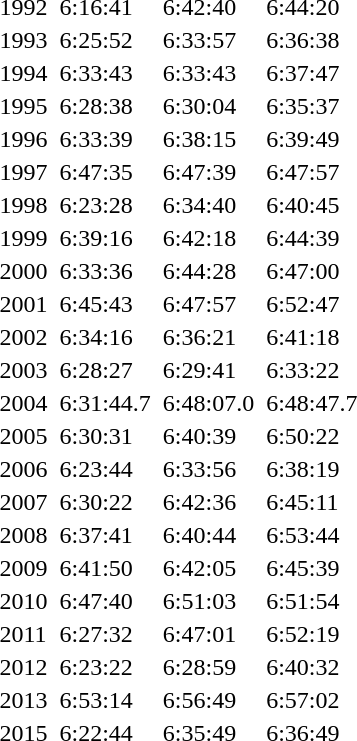<table>
<tr>
<td>1992</td>
<td></td>
<td>6:16:41</td>
<td></td>
<td>6:42:40</td>
<td></td>
<td>6:44:20</td>
</tr>
<tr>
<td>1993</td>
<td></td>
<td>6:25:52</td>
<td></td>
<td>6:33:57</td>
<td></td>
<td>6:36:38</td>
</tr>
<tr>
<td>1994</td>
<td></td>
<td>6:33:43</td>
<td></td>
<td>6:33:43</td>
<td></td>
<td>6:37:47</td>
</tr>
<tr>
<td>1995</td>
<td></td>
<td>6:28:38</td>
<td></td>
<td>6:30:04</td>
<td></td>
<td>6:35:37</td>
</tr>
<tr>
<td>1996</td>
<td></td>
<td>6:33:39</td>
<td></td>
<td>6:38:15</td>
<td></td>
<td>6:39:49</td>
</tr>
<tr>
<td>1997</td>
<td></td>
<td>6:47:35</td>
<td></td>
<td>6:47:39</td>
<td></td>
<td>6:47:57</td>
</tr>
<tr>
<td>1998</td>
<td></td>
<td>6:23:28</td>
<td></td>
<td>6:34:40</td>
<td></td>
<td>6:40:45</td>
</tr>
<tr>
<td>1999</td>
<td></td>
<td>6:39:16</td>
<td></td>
<td>6:42:18</td>
<td></td>
<td>6:44:39</td>
</tr>
<tr>
<td>2000</td>
<td></td>
<td>6:33:36</td>
<td></td>
<td>6:44:28</td>
<td></td>
<td>6:47:00</td>
</tr>
<tr>
<td>2001</td>
<td></td>
<td>6:45:43</td>
<td></td>
<td>6:47:57</td>
<td></td>
<td>6:52:47</td>
</tr>
<tr>
<td>2002</td>
<td></td>
<td>6:34:16</td>
<td></td>
<td>6:36:21</td>
<td></td>
<td>6:41:18</td>
</tr>
<tr>
<td>2003</td>
<td></td>
<td>6:28:27</td>
<td></td>
<td>6:29:41</td>
<td></td>
<td>6:33:22</td>
</tr>
<tr>
<td>2004</td>
<td></td>
<td>6:31:44.7</td>
<td></td>
<td>6:48:07.0</td>
<td></td>
<td>6:48:47.7</td>
</tr>
<tr>
<td>2005</td>
<td></td>
<td>6:30:31</td>
<td></td>
<td>6:40:39</td>
<td></td>
<td>6:50:22</td>
</tr>
<tr>
<td>2006</td>
<td></td>
<td>6:23:44</td>
<td></td>
<td>6:33:56</td>
<td></td>
<td>6:38:19</td>
</tr>
<tr>
<td>2007</td>
<td></td>
<td>6:30:22</td>
<td></td>
<td>6:42:36</td>
<td></td>
<td>6:45:11</td>
</tr>
<tr>
<td>2008</td>
<td></td>
<td>6:37:41</td>
<td></td>
<td>6:40:44</td>
<td></td>
<td>6:53:44</td>
</tr>
<tr>
<td>2009</td>
<td></td>
<td>6:41:50</td>
<td></td>
<td>6:42:05</td>
<td></td>
<td>6:45:39</td>
</tr>
<tr>
<td>2010</td>
<td></td>
<td>6:47:40</td>
<td></td>
<td>6:51:03</td>
<td></td>
<td>6:51:54</td>
</tr>
<tr>
<td>2011</td>
<td></td>
<td>6:27:32</td>
<td></td>
<td>6:47:01</td>
<td></td>
<td>6:52:19</td>
</tr>
<tr>
<td>2012</td>
<td></td>
<td>6:23:22</td>
<td></td>
<td>6:28:59</td>
<td></td>
<td>6:40:32</td>
</tr>
<tr>
<td>2013</td>
<td></td>
<td>6:53:14</td>
<td></td>
<td>6:56:49</td>
<td></td>
<td>6:57:02</td>
</tr>
<tr>
<td>2015</td>
<td></td>
<td>6:22:44</td>
<td></td>
<td>6:35:49</td>
<td></td>
<td>6:36:49</td>
</tr>
</table>
